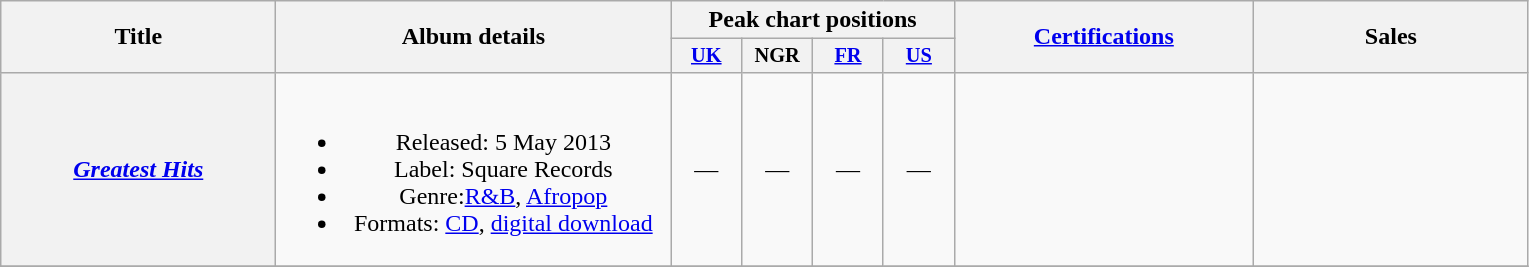<table class="wikitable" style="text-align:center;">
<tr>
<th scope="col" rowspan="2" style="width:11em;">Title</th>
<th scope="col" rowspan="2" style="width:16em;">Album details</th>
<th scope="col" colspan="4">Peak chart positions</th>
<th scope="col" rowspan="2" style="width:12em;"><a href='#'>Certifications</a></th>
<th scope="col" rowspan="2" style="width:11em;">Sales</th>
</tr>
<tr>
<th scope="col" style="width:3em;font-size:85%;"><a href='#'>UK</a></th>
<th style="width:3em;font-size:85%">NGR</th>
<th style="width:3em;font-size:85%;"><a href='#'>FR</a></th>
<th style="width:3em;font-size:85%"><a href='#'>US</a></th>
</tr>
<tr>
<th scope="row"><strong><em><a href='#'>Greatest Hits</a></em></strong></th>
<td><br><ul><li>Released: 5 May 2013</li><li>Label: Square Records</li><li>Genre:<a href='#'>R&B</a>, <a href='#'>Afropop</a></li><li>Formats: <a href='#'>CD</a>, <a href='#'>digital download</a></li></ul></td>
<td>—</td>
<td>—</td>
<td>—</td>
<td>—</td>
<td></td>
<td></td>
</tr>
<tr>
</tr>
</table>
